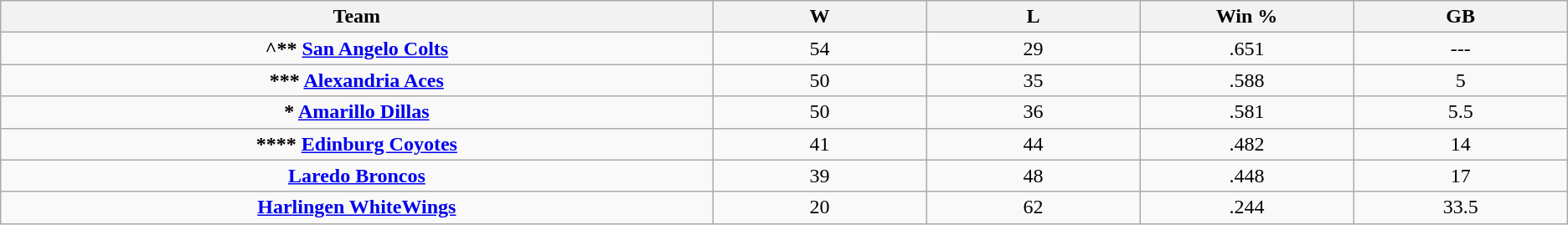<table class="wikitable">
<tr>
<th bgcolor="#DDDDFF" width="10%">Team</th>
<th bgcolor="#DDDDFF" width="3%">W</th>
<th bgcolor="#DDDDFF" width="3%">L</th>
<th bgcolor="#DDDDFF" width="3%">Win %</th>
<th bgcolor="#DDDDFF" width="3%">GB</th>
</tr>
<tr>
<td align=center><strong>^** <a href='#'>San Angelo Colts</a></strong></td>
<td align=center>54</td>
<td align=center>29</td>
<td align=center>.651</td>
<td align=center>---</td>
</tr>
<tr>
<td align=center><strong>*** <a href='#'>Alexandria Aces</a></strong></td>
<td align=center>50</td>
<td align=center>35</td>
<td align=center>.588</td>
<td align=center>5</td>
</tr>
<tr>
<td align=center><strong>* <a href='#'>Amarillo Dillas</a></strong></td>
<td align=center>50</td>
<td align=center>36</td>
<td align=center>.581</td>
<td align=center>5.5</td>
</tr>
<tr>
<td align=center><strong>**** <a href='#'>Edinburg Coyotes</a></strong></td>
<td align=center>41</td>
<td align=center>44</td>
<td align=center>.482</td>
<td align=center>14</td>
</tr>
<tr>
<td align=center><strong><a href='#'>Laredo Broncos</a></strong></td>
<td align=center>39</td>
<td align=center>48</td>
<td align=center>.448</td>
<td align=center>17</td>
</tr>
<tr>
<td align=center><strong><a href='#'>Harlingen WhiteWings</a></strong></td>
<td align=center>20</td>
<td align=center>62</td>
<td align=center>.244</td>
<td align=center>33.5</td>
</tr>
</table>
